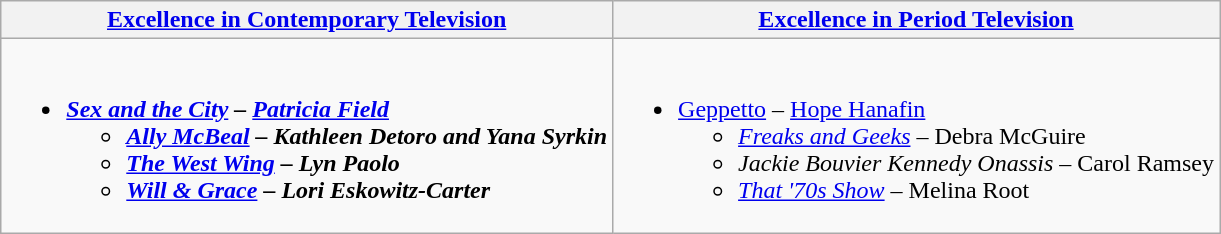<table class="wikitable">
<tr>
<th><a href='#'>Excellence in Contemporary Television</a></th>
<th><a href='#'>Excellence in Period Television</a></th>
</tr>
<tr>
<td valign="top"><br><ul><li><strong><em><a href='#'>Sex and the City</a><em> – <a href='#'>Patricia Field</a><strong><ul><li></em><a href='#'>Ally McBeal</a><em> – Kathleen Detoro and Yana Syrkin</li><li></em><a href='#'>The West Wing</a><em> – Lyn Paolo</li><li></em><a href='#'>Will & Grace</a><em> – Lori Eskowitz-Carter</li></ul></li></ul></td>
<td valign="top"><br><ul><li></em></strong><a href='#'>Geppetto</a></em> – <a href='#'>Hope Hanafin</a></strong><ul><li><em><a href='#'>Freaks and Geeks</a></em> – Debra McGuire</li><li><em>Jackie Bouvier Kennedy Onassis</em> – Carol Ramsey</li><li><em><a href='#'>That '70s Show</a></em> – Melina Root</li></ul></li></ul></td>
</tr>
</table>
